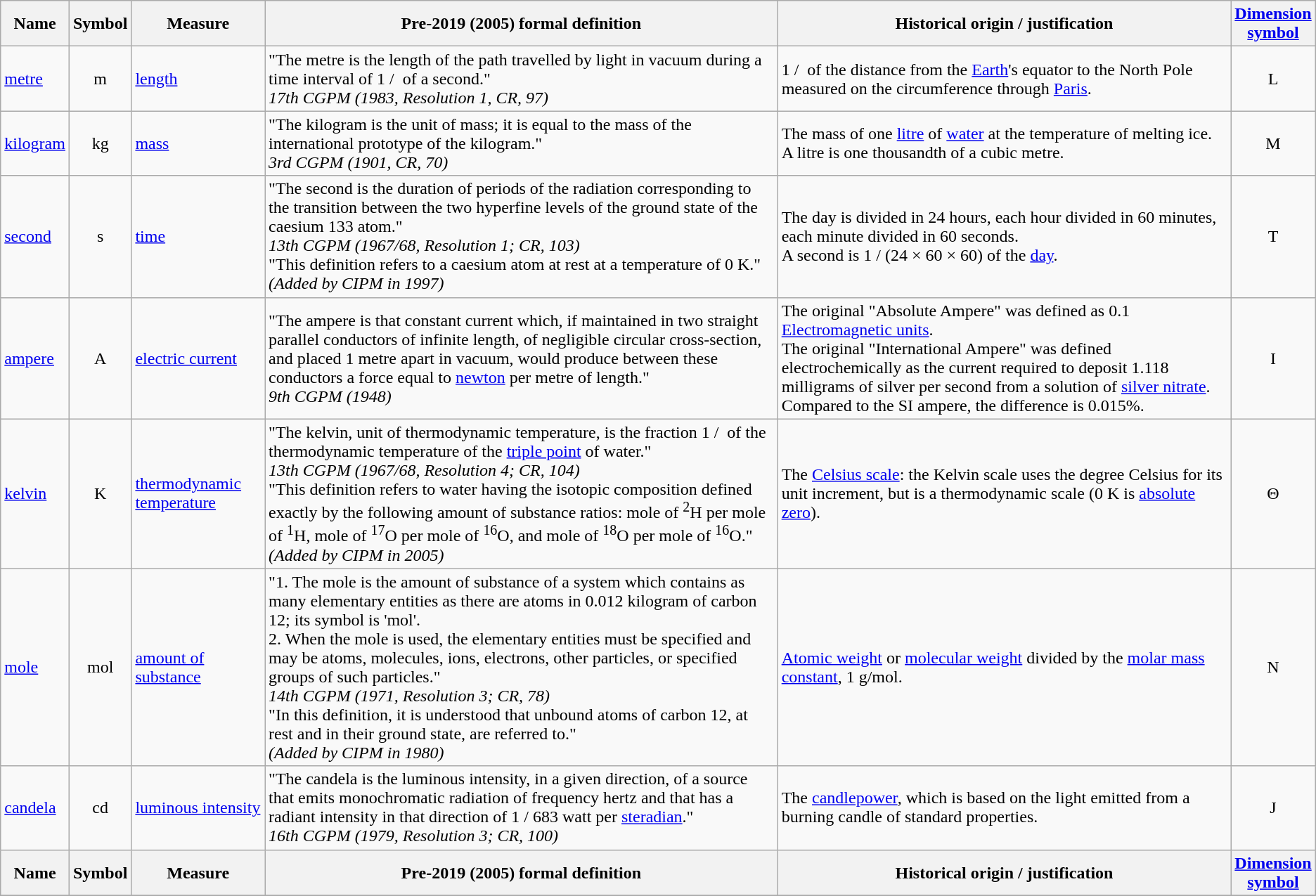<table class="wikitable">
<tr>
<th>Name</th>
<th style="text-align: center">Symbol</th>
<th>Measure</th>
<th>Pre-2019 (2005) formal definition</th>
<th>Historical origin / justification</th>
<th><a href='#'>Dimension<br>symbol</a></th>
</tr>
<tr>
<td><a href='#'>metre</a></td>
<td style="text-align: center">m</td>
<td><a href='#'>length</a></td>
<td>"The metre is the length of the path travelled by light in vacuum during a time interval of 1 /  of a second."<br><em>17th CGPM (1983, Resolution 1, CR, 97)</em></td>
<td>1 /  of the distance from the <a href='#'>Earth</a>'s equator to the North Pole measured on the circumference through <a href='#'>Paris</a>.</td>
<td style="text-align:center">L</td>
</tr>
<tr>
<td><a href='#'>kilogram</a></td>
<td style="text-align: center">kg</td>
<td><a href='#'>mass</a></td>
<td>"The kilogram is the unit of mass; it is equal to the mass of the international prototype of the kilogram."<br><em>3rd CGPM (1901, CR, 70)</em></td>
<td>The mass of one <a href='#'>litre</a> of <a href='#'>water</a> at the temperature of melting ice. A litre is one thousandth of a cubic metre.</td>
<td style="text-align:center">M</td>
</tr>
<tr>
<td><a href='#'>second</a></td>
<td style="text-align: center">s</td>
<td><a href='#'>time</a></td>
<td>"The second is the duration of  periods of the radiation corresponding to the transition between the two hyperfine levels of the ground state of the caesium 133 atom."<br><em>13th CGPM (1967/68, Resolution 1; CR, 103)</em><br>"This definition refers to a caesium atom at rest at a temperature of 0 K."<br><em>(Added by CIPM in 1997)</em></td>
<td>The day is divided in 24 hours, each hour divided in 60 minutes, each minute divided in 60 seconds.<br>A second is 1 / (24 × 60 × 60) of the <a href='#'>day</a>.</td>
<td style="text-align:center">T</td>
</tr>
<tr>
<td><a href='#'>ampere</a></td>
<td style="text-align: center">A</td>
<td><a href='#'>electric current</a></td>
<td>"The ampere is that constant current which, if maintained in two straight parallel conductors of infinite length, of negligible circular cross-section, and placed 1 metre apart in vacuum, would produce between these conductors a force equal to  <a href='#'>newton</a> per metre of length."<br><em>9th CGPM (1948)</em></td>
<td>The original "Absolute Ampere" was defined as 0.1 <a href='#'>Electromagnetic units</a>.<br>The original "International Ampere" was defined electrochemically as the current required to deposit 1.118 milligrams of silver per second from a solution of <a href='#'>silver nitrate</a>. Compared to the SI ampere, the difference is 0.015%.</td>
<td style="text-align:center">I</td>
</tr>
<tr>
<td><a href='#'>kelvin</a></td>
<td style="text-align: center">K</td>
<td><a href='#'>thermodynamic temperature</a></td>
<td>"The kelvin, unit of thermodynamic temperature, is the fraction 1 /  of the thermodynamic temperature of the <a href='#'>triple point</a> of water."<br><em>13th CGPM (1967/68, Resolution 4; CR, 104)</em><br>"This definition refers to water having the isotopic composition defined exactly by the following amount of substance ratios:  mole of <sup>2</sup>H per mole of <sup>1</sup>H,  mole of <sup>17</sup>O per mole of <sup>16</sup>O, and  mole of <sup>18</sup>O per mole of <sup>16</sup>O."<br><em>(Added by CIPM in 2005)</em></td>
<td>The <a href='#'>Celsius scale</a>: the Kelvin scale uses the degree Celsius for its unit increment, but is a thermodynamic scale (0 K is <a href='#'>absolute zero</a>).</td>
<td style="text-align:center">Θ</td>
</tr>
<tr>
<td><a href='#'>mole</a></td>
<td style="text-align: center">mol</td>
<td><a href='#'>amount of substance</a></td>
<td>"1. The mole is the amount of substance of a system which contains as many elementary entities as there are atoms in 0.012 kilogram of carbon 12; its symbol is 'mol'.<br>2. When the mole is used, the elementary entities must be specified and may be atoms, molecules, ions, electrons, other particles, or specified groups of such particles."<br><em>14th CGPM (1971, Resolution 3; CR, 78)</em><br>"In this definition, it is understood that unbound atoms of carbon 12, at rest and in their ground state, are referred to."<br><em>(Added by CIPM in 1980)</em></td>
<td><a href='#'>Atomic weight</a> or <a href='#'>molecular weight</a> divided by the <a href='#'>molar mass constant</a>, 1 g/mol.</td>
<td style="text-align:center">N</td>
</tr>
<tr>
<td><a href='#'>candela</a></td>
<td style="text-align: center">cd</td>
<td><a href='#'>luminous intensity</a></td>
<td>"The candela is the luminous intensity, in a given direction, of a source that emits monochromatic radiation of frequency  hertz and that has a radiant intensity in that direction of 1 / 683 watt per <a href='#'>steradian</a>."<br><em>16th CGPM (1979, Resolution 3; CR, 100)</em></td>
<td>The <a href='#'>candlepower</a>, which is based on the light emitted from a burning candle of standard properties.</td>
<td style="text-align:center">J</td>
</tr>
<tr>
<th>Name</th>
<th>Symbol</th>
<th>Measure</th>
<th>Pre-2019 (2005) formal definition</th>
<th>Historical origin / justification</th>
<th><a href='#'>Dimension<br>symbol</a></th>
</tr>
<tr>
</tr>
</table>
